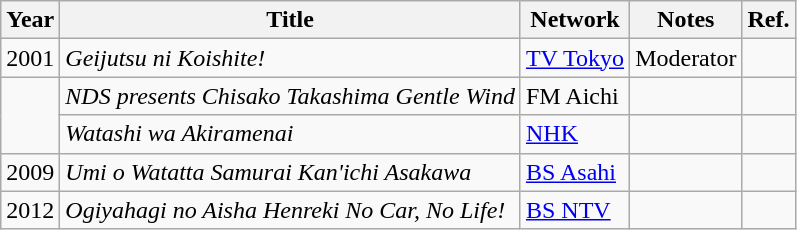<table class="wikitable">
<tr>
<th>Year</th>
<th>Title</th>
<th>Network</th>
<th>Notes</th>
<th>Ref.</th>
</tr>
<tr>
<td>2001</td>
<td><em>Geijutsu ni Koishite!</em></td>
<td><a href='#'>TV Tokyo</a></td>
<td>Moderator</td>
<td></td>
</tr>
<tr>
<td rowspan="2"></td>
<td><em>NDS presents Chisako Takashima Gentle Wind</em></td>
<td>FM Aichi</td>
<td></td>
<td></td>
</tr>
<tr>
<td><em>Watashi wa Akiramenai</em></td>
<td><a href='#'>NHK</a></td>
<td></td>
<td></td>
</tr>
<tr>
<td>2009</td>
<td><em>Umi o Watatta Samurai Kan'ichi Asakawa</em></td>
<td><a href='#'>BS Asahi</a></td>
<td></td>
<td></td>
</tr>
<tr>
<td>2012</td>
<td><em>Ogiyahagi no Aisha Henreki No Car, No Life!</em></td>
<td><a href='#'>BS NTV</a></td>
<td></td>
<td></td>
</tr>
</table>
